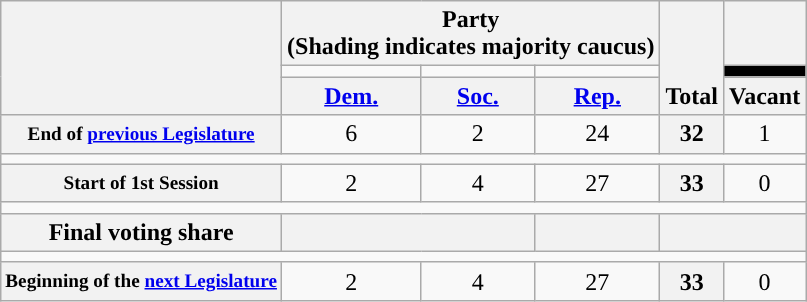<table class=wikitable style="text-align:center">
<tr style="vertical-align:bottom;">
<th rowspan=3></th>
<th colspan=3>Party <div>(Shading indicates majority caucus)</div></th>
<th rowspan=3>Total</th>
<th></th>
</tr>
<tr style="height:5px">
<td style="background-color:"></td>
<td style="background-color:"></td>
<td style="background-color:"></td>
<td style="background:black;"></td>
</tr>
<tr>
<th><a href='#'>Dem.</a></th>
<th><a href='#'>Soc.</a></th>
<th><a href='#'>Rep.</a></th>
<th>Vacant</th>
</tr>
<tr>
<th style="font-size:80%;">End of <a href='#'>previous Legislature</a></th>
<td>6</td>
<td>2</td>
<td>24</td>
<th>32</th>
<td>1</td>
</tr>
<tr>
<td colspan=6></td>
</tr>
<tr>
<th style="font-size:80%;">Start of 1st Session</th>
<td>2</td>
<td>4</td>
<td>27</td>
<th>33</th>
<td>0</td>
</tr>
<tr>
<td colspan=6></td>
</tr>
<tr>
<th>Final voting share</th>
<th colspan=2></th>
<th></th>
<th colspan=2></th>
</tr>
<tr>
<td colspan=6></td>
</tr>
<tr>
<th style="font-size:80%;">Beginning of the <a href='#'>next Legislature</a></th>
<td>2</td>
<td>4</td>
<td>27</td>
<th>33</th>
<td>0</td>
</tr>
</table>
